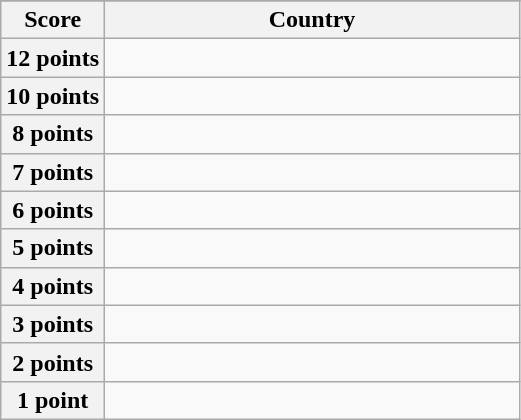<table class="wikitable">
<tr>
</tr>
<tr>
<th scope="col" width="20%">Score</th>
<th scope="col">Country</th>
</tr>
<tr>
<th scope="row">12 points</th>
<td></td>
</tr>
<tr>
<th scope="row">10 points</th>
<td></td>
</tr>
<tr>
<th scope="row">8 points</th>
<td></td>
</tr>
<tr>
<th scope="row">7 points</th>
<td></td>
</tr>
<tr>
<th scope="row">6 points</th>
<td></td>
</tr>
<tr>
<th scope="row">5 points</th>
<td></td>
</tr>
<tr>
<th scope="row">4 points</th>
<td></td>
</tr>
<tr>
<th scope="row">3 points</th>
<td></td>
</tr>
<tr>
<th scope="row">2 points</th>
<td></td>
</tr>
<tr>
<th scope="row">1 point</th>
<td></td>
</tr>
</table>
